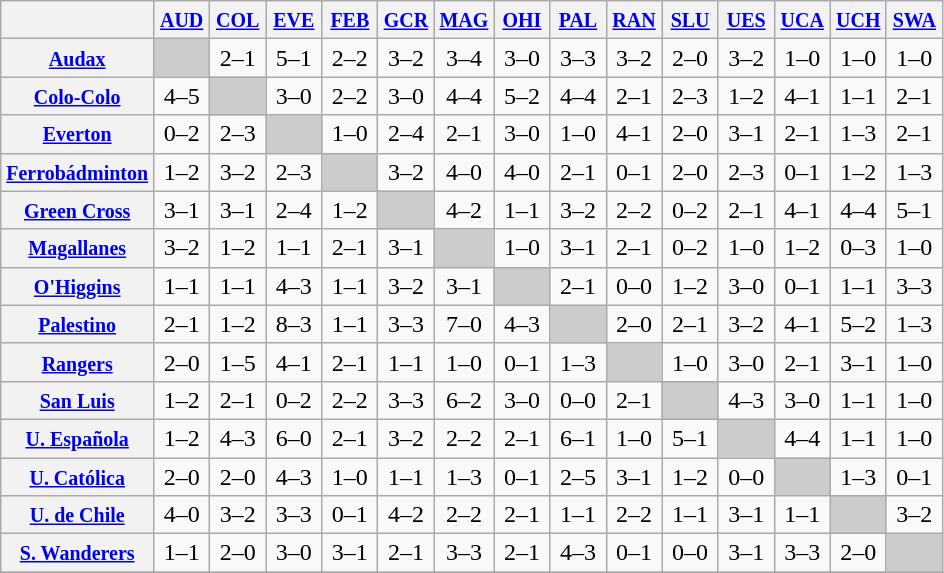<table class="wikitable" style="text-align:center">
<tr>
<th width="90"> </th>
<th width="30"><small><a href='#'>AUD</a></small></th>
<th width="30"><small><a href='#'>COL</a></small></th>
<th width="30"><small><a href='#'>EVE</a></small></th>
<th width="30"><small><a href='#'>FEB</a></small></th>
<th width="30"><small><a href='#'>GCR</a></small></th>
<th width="30"><small><a href='#'>MAG</a></small></th>
<th width="30"><small><a href='#'>OHI</a></small></th>
<th width="30"><small><a href='#'>PAL</a></small></th>
<th width="30"><small><a href='#'>RAN</a></small></th>
<th width="30"><small><a href='#'>SLU</a></small></th>
<th width="30"><small><a href='#'>UES</a></small></th>
<th width="30"><small><a href='#'>UCA</a></small></th>
<th width="30"><small><a href='#'>UCH</a></small></th>
<th width="30"><small><a href='#'>SWA</a></small></th>
</tr>
<tr>
<th><small><a href='#'>Audax</a></small></th>
<td bgcolor="#CCCCCC"></td>
<td>2–1</td>
<td>5–1</td>
<td>2–2</td>
<td>3–2</td>
<td>3–4</td>
<td>3–0</td>
<td>3–3</td>
<td>3–2</td>
<td>2–0</td>
<td>3–2</td>
<td>1–0</td>
<td>1–0</td>
<td>1–0</td>
</tr>
<tr>
<th><small><a href='#'>Colo-Colo</a></small></th>
<td>4–5</td>
<td bgcolor="#CCCCCC"></td>
<td>3–0</td>
<td>2–2</td>
<td>3–0</td>
<td>4–4</td>
<td>5–2</td>
<td>4–4</td>
<td>2–1</td>
<td>2–3</td>
<td>1–2</td>
<td>4–1</td>
<td>1–1</td>
<td>2–1</td>
</tr>
<tr>
<th><small><a href='#'>Everton</a></small></th>
<td>0–2</td>
<td>2–3</td>
<td bgcolor="#CCCCCC"></td>
<td>1–0</td>
<td>2–4</td>
<td>2–1</td>
<td>3–0</td>
<td>1–0</td>
<td>4–1</td>
<td>2–0</td>
<td>3–1</td>
<td>2–1</td>
<td>1–3</td>
<td>2–1</td>
</tr>
<tr>
<th><small><a href='#'>Ferrobádminton</a></small></th>
<td>1–2</td>
<td>3–2</td>
<td>2–3</td>
<td bgcolor="#CCCCCC"></td>
<td>3–2</td>
<td>4–0</td>
<td>4–0</td>
<td>2–1</td>
<td>0–1</td>
<td>2–0</td>
<td>2–3</td>
<td>0–1</td>
<td>1–2</td>
<td>1–3</td>
</tr>
<tr>
<th><small><a href='#'>Green Cross</a></small></th>
<td>3–1</td>
<td>3–1</td>
<td>2–4</td>
<td>1–2</td>
<td bgcolor="#CCCCCC"></td>
<td>4–2</td>
<td>1–1</td>
<td>3–2</td>
<td>2–2</td>
<td>0–2</td>
<td>2–1</td>
<td>4–1</td>
<td>4–4</td>
<td>5–1</td>
</tr>
<tr>
<th><small><a href='#'>Magallanes</a></small></th>
<td>3–2</td>
<td>1–2</td>
<td>1–1</td>
<td>2–1</td>
<td>3–1</td>
<td bgcolor="#CCCCCC"></td>
<td>1–0</td>
<td>3–1</td>
<td>2–1</td>
<td>0–2</td>
<td>1–0</td>
<td>1–2</td>
<td>0–3</td>
<td>1–0</td>
</tr>
<tr>
<th><small><a href='#'>O'Higgins</a></small></th>
<td>1–1</td>
<td>1–1</td>
<td>4–3</td>
<td>1–1</td>
<td>3–2</td>
<td>3–1</td>
<td bgcolor="#CCCCCC"></td>
<td>2–1</td>
<td>0–0</td>
<td>1–2</td>
<td>3–0</td>
<td>0–1</td>
<td>1–1</td>
<td>3–3</td>
</tr>
<tr>
<th><small><a href='#'>Palestino</a></small></th>
<td>2–1</td>
<td>1–2</td>
<td>8–3</td>
<td>1–1</td>
<td>3–3</td>
<td>7–0</td>
<td>4–3</td>
<td bgcolor="#CCCCCC"></td>
<td>2–0</td>
<td>2–1</td>
<td>3–2</td>
<td>4–1</td>
<td>5–2</td>
<td>1–3</td>
</tr>
<tr>
<th><small><a href='#'>Rangers</a></small></th>
<td>2–0</td>
<td>1–5</td>
<td>4–1</td>
<td>2–1</td>
<td>1–1</td>
<td>1–0</td>
<td>0–1</td>
<td>1–3</td>
<td bgcolor="#CCCCCC"></td>
<td>1–0</td>
<td>3–0</td>
<td>2–1</td>
<td>3–1</td>
<td>1–0</td>
</tr>
<tr>
<th><small><a href='#'>San Luis</a></small></th>
<td>1–2</td>
<td>2–1</td>
<td>0–2</td>
<td>2–2</td>
<td>3–3</td>
<td>6–2</td>
<td>3–0</td>
<td>0–0</td>
<td>2–1</td>
<td bgcolor="#CCCCCC"></td>
<td>4–3</td>
<td>3–0</td>
<td>1–1</td>
<td>1–0</td>
</tr>
<tr>
<th><small><a href='#'>U. Española</a></small></th>
<td>1–2</td>
<td>4–3</td>
<td>6–0</td>
<td>2–1</td>
<td>3–2</td>
<td>2–2</td>
<td>2–1</td>
<td>6–1</td>
<td>1–0</td>
<td>5–1</td>
<td bgcolor="#CCCCCC"></td>
<td>4–4</td>
<td>1–1</td>
<td>1–0</td>
</tr>
<tr>
<th><small><a href='#'>U. Católica</a></small></th>
<td>2–0</td>
<td>2–0</td>
<td>4–3</td>
<td>1–0</td>
<td>1–1</td>
<td>1–3</td>
<td>0–1</td>
<td>2–5</td>
<td>3–1</td>
<td>1–2</td>
<td>0–0</td>
<td bgcolor="#CCCCCC"></td>
<td>1–3</td>
<td>0–1</td>
</tr>
<tr>
<th><small><a href='#'>U. de Chile</a></small></th>
<td>4–0</td>
<td>3–2</td>
<td>3–3</td>
<td>0–1</td>
<td>4–2</td>
<td>2–2</td>
<td>2–1</td>
<td>1–1</td>
<td>2–2</td>
<td>1–1</td>
<td>3–1</td>
<td>1–1</td>
<td bgcolor="#CCCCCC"></td>
<td>3–2</td>
</tr>
<tr>
<th><small><a href='#'>S. Wanderers</a></small></th>
<td>1–1</td>
<td>2–0</td>
<td>3–0</td>
<td>3–1</td>
<td>2–1</td>
<td>3–3</td>
<td>2–1</td>
<td>4–3</td>
<td>0–1</td>
<td>0–0</td>
<td>3–1</td>
<td>3–3</td>
<td>2–0</td>
<td bgcolor="#CCCCCC"></td>
</tr>
<tr>
</tr>
</table>
